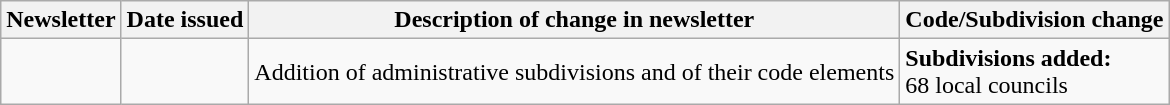<table class="wikitable">
<tr>
<th>Newsletter</th>
<th>Date issued</th>
<th>Description of change in newsletter</th>
<th>Code/Subdivision change</th>
</tr>
<tr>
<td id="I-9"></td>
<td></td>
<td>Addition of administrative subdivisions and of their code elements</td>
<td style=white-space:nowrap><strong>Subdivisions added:</strong><br> 68 local councils</td>
</tr>
</table>
